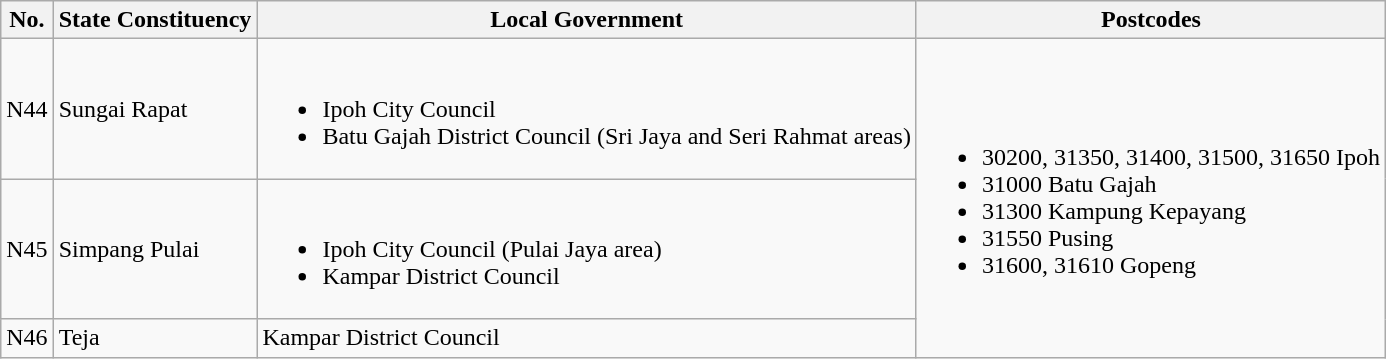<table class="wikitable">
<tr>
<th>No.</th>
<th>State Constituency</th>
<th>Local Government</th>
<th>Postcodes</th>
</tr>
<tr>
<td>N44</td>
<td>Sungai Rapat</td>
<td><br><ul><li>Ipoh City Council</li><li>Batu Gajah District Council (Sri Jaya and Seri Rahmat areas)</li></ul></td>
<td rowspan="3"><br><ul><li>30200, 31350, 31400, 31500, 31650 Ipoh</li><li>31000 Batu Gajah</li><li>31300 Kampung Kepayang</li><li>31550 Pusing</li><li>31600, 31610 Gopeng</li></ul></td>
</tr>
<tr>
<td>N45</td>
<td>Simpang Pulai</td>
<td><br><ul><li>Ipoh City Council (Pulai Jaya area)</li><li>Kampar District Council</li></ul></td>
</tr>
<tr>
<td>N46</td>
<td>Teja</td>
<td>Kampar District Council</td>
</tr>
</table>
